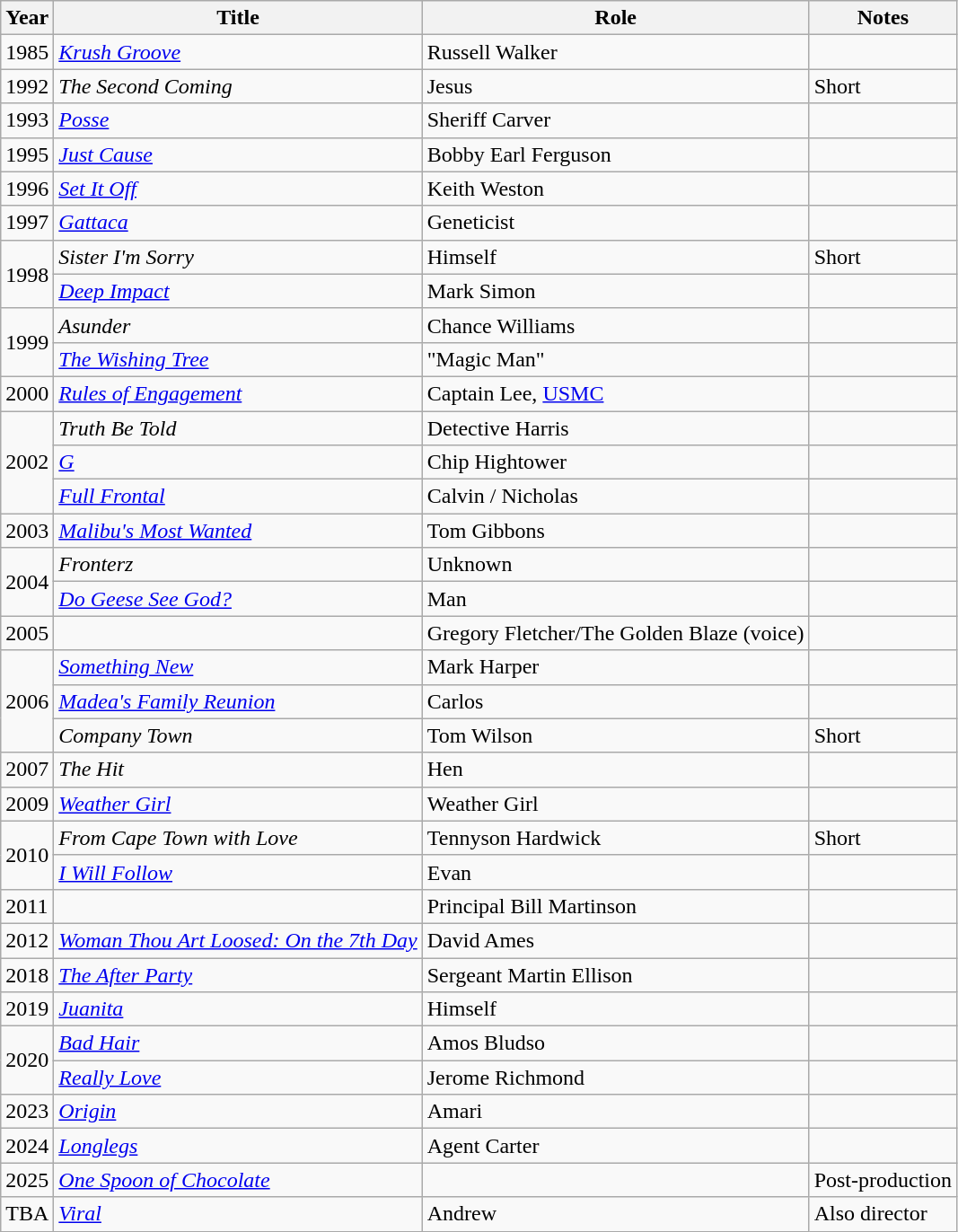<table class="wikitable sortable">
<tr>
<th>Year</th>
<th>Title</th>
<th>Role</th>
<th>Notes</th>
</tr>
<tr>
<td>1985</td>
<td><em><a href='#'>Krush Groove</a></em></td>
<td>Russell Walker</td>
<td></td>
</tr>
<tr>
<td>1992</td>
<td><em>The Second Coming</em></td>
<td>Jesus</td>
<td>Short</td>
</tr>
<tr>
<td>1993</td>
<td><em><a href='#'>Posse</a></em></td>
<td>Sheriff Carver</td>
<td></td>
</tr>
<tr>
<td>1995</td>
<td><em><a href='#'>Just Cause</a></em></td>
<td>Bobby Earl Ferguson</td>
<td></td>
</tr>
<tr>
<td>1996</td>
<td><em><a href='#'>Set It Off</a></em></td>
<td>Keith Weston</td>
<td></td>
</tr>
<tr>
<td>1997</td>
<td><em><a href='#'>Gattaca</a></em></td>
<td>Geneticist</td>
<td></td>
</tr>
<tr>
<td rowspan="2">1998</td>
<td><em>Sister I'm Sorry</em></td>
<td>Himself</td>
<td>Short</td>
</tr>
<tr>
<td><em><a href='#'>Deep Impact</a></em></td>
<td>Mark Simon</td>
<td></td>
</tr>
<tr>
<td rowspan="2">1999</td>
<td><em>Asunder</em></td>
<td>Chance Williams</td>
<td></td>
</tr>
<tr>
<td><em><a href='#'>The Wishing Tree</a></em></td>
<td>"Magic Man"</td>
<td></td>
</tr>
<tr>
<td>2000</td>
<td><em><a href='#'>Rules of Engagement</a></em></td>
<td>Captain Lee, <a href='#'>USMC</a></td>
<td></td>
</tr>
<tr>
<td rowspan="3">2002</td>
<td><em>Truth Be Told</em></td>
<td>Detective Harris</td>
<td></td>
</tr>
<tr>
<td><em><a href='#'>G</a></em></td>
<td>Chip Hightower</td>
<td></td>
</tr>
<tr>
<td><em><a href='#'>Full Frontal</a></em></td>
<td>Calvin / Nicholas</td>
<td></td>
</tr>
<tr>
<td>2003</td>
<td><em><a href='#'>Malibu's Most Wanted</a></em></td>
<td>Tom Gibbons</td>
<td></td>
</tr>
<tr>
<td rowspan="2">2004</td>
<td><em>Fronterz</em></td>
<td>Unknown</td>
<td></td>
</tr>
<tr>
<td><em><a href='#'>Do Geese See God?</a></em></td>
<td>Man</td>
<td></td>
</tr>
<tr>
<td>2005</td>
<td><em></em></td>
<td>Gregory Fletcher/The Golden Blaze (voice)</td>
<td></td>
</tr>
<tr>
<td rowspan="3">2006</td>
<td><em><a href='#'>Something New</a></em></td>
<td>Mark Harper</td>
<td></td>
</tr>
<tr>
<td><em><a href='#'>Madea's Family Reunion</a></em></td>
<td>Carlos</td>
<td></td>
</tr>
<tr>
<td><em>Company Town</em></td>
<td>Tom Wilson</td>
<td>Short</td>
</tr>
<tr>
<td>2007</td>
<td><em>The Hit</em></td>
<td>Hen</td>
<td></td>
</tr>
<tr>
<td>2009</td>
<td><em><a href='#'>Weather Girl</a></em></td>
<td>Weather Girl</td>
<td></td>
</tr>
<tr>
<td rowspan="2">2010</td>
<td><em>From Cape Town with Love</em></td>
<td>Tennyson Hardwick</td>
<td>Short</td>
</tr>
<tr>
<td><em><a href='#'>I Will Follow</a></em></td>
<td>Evan</td>
<td></td>
</tr>
<tr>
<td>2011</td>
<td><em></em></td>
<td>Principal Bill Martinson</td>
<td></td>
</tr>
<tr>
<td>2012</td>
<td><em><a href='#'>Woman Thou Art Loosed: On the 7th Day</a></em></td>
<td>David Ames</td>
<td></td>
</tr>
<tr>
<td>2018</td>
<td><em><a href='#'>The After Party</a></em></td>
<td>Sergeant Martin Ellison</td>
<td></td>
</tr>
<tr>
<td>2019</td>
<td><em><a href='#'>Juanita</a></em></td>
<td>Himself</td>
<td></td>
</tr>
<tr>
<td rowspan="2">2020</td>
<td><em><a href='#'>Bad Hair</a></em></td>
<td>Amos Bludso</td>
<td></td>
</tr>
<tr>
<td><em><a href='#'>Really Love</a></em></td>
<td>Jerome Richmond</td>
<td></td>
</tr>
<tr>
<td>2023</td>
<td><em><a href='#'>Origin</a></em></td>
<td>Amari</td>
<td></td>
</tr>
<tr>
<td>2024</td>
<td><em><a href='#'>Longlegs</a></em></td>
<td>Agent Carter</td>
<td></td>
</tr>
<tr>
<td>2025</td>
<td><em><a href='#'>One Spoon of Chocolate</a></em></td>
<td></td>
<td>Post-production</td>
</tr>
<tr>
<td>TBA</td>
<td><em><a href='#'>Viral</a></em></td>
<td>Andrew</td>
<td>Also director</td>
</tr>
</table>
